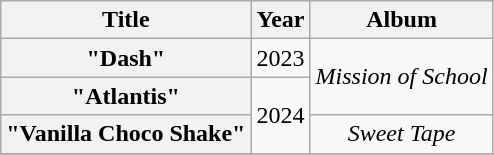<table class="wikitable plainrowheaders" style="text-align:center">
<tr>
<th scope="col">Title</th>
<th scope="col">Year</th>
<th scope="col">Album</th>
</tr>
<tr>
<th scope="row">"Dash"</th>
<td>2023</td>
<td rowspan="2"><em>Mission of School</em></td>
</tr>
<tr>
<th scope="row">"Atlantis"</th>
<td rowspan="2">2024</td>
</tr>
<tr>
<th scope="row">"Vanilla Choco Shake"</th>
<td><em>Sweet Tape</em></td>
</tr>
<tr>
</tr>
</table>
